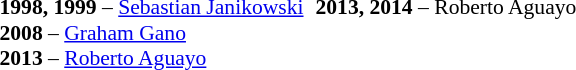<table cellpadding="3" style="font-size:.9em">
<tr>
</tr>
<tr>
</tr>
<tr style="vertical-align:top;">
<td><strong>1998, 1999</strong> – <a href='#'>Sebastian Janikowski</a><br><strong>2008</strong> – <a href='#'>Graham Gano</a><br><strong>2013</strong> – <a href='#'>Roberto Aguayo</a></td>
<td><strong>2013, 2014</strong> – Roberto Aguayo</td>
</tr>
</table>
